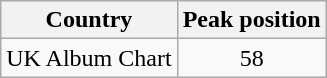<table class="wikitable" border="1">
<tr>
<th>Country</th>
<th>Peak position</th>
</tr>
<tr>
<td>UK Album Chart</td>
<td align="center">58</td>
</tr>
</table>
